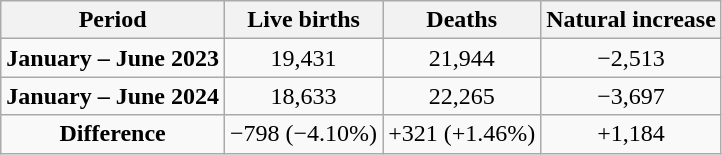<table class="wikitable"  style="text-align:center;">
<tr>
<th>Period</th>
<th>Live births</th>
<th>Deaths</th>
<th>Natural increase</th>
</tr>
<tr>
<td><strong>January – June 2023</strong></td>
<td>19,431</td>
<td>21,944</td>
<td>−2,513</td>
</tr>
<tr>
<td><strong>January – June 2024</strong></td>
<td>18,633</td>
<td>22,265</td>
<td>−3,697</td>
</tr>
<tr>
<td><strong>Difference</strong></td>
<td> −798 (−4.10%)</td>
<td> +321 (+1.46%)</td>
<td> +1,184</td>
</tr>
</table>
